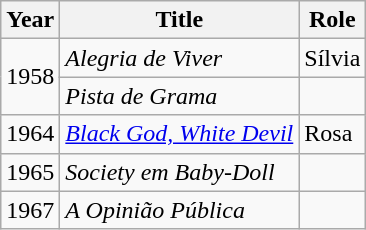<table class="wikitable">
<tr>
<th>Year</th>
<th>Title</th>
<th>Role</th>
</tr>
<tr>
<td rowspan="2">1958</td>
<td><em>Alegria de Viver</em></td>
<td>Sílvia</td>
</tr>
<tr>
<td><em>Pista de Grama</em></td>
<td></td>
</tr>
<tr>
<td>1964</td>
<td><em><a href='#'>Black God, White Devil</a></em></td>
<td>Rosa</td>
</tr>
<tr>
<td>1965</td>
<td><em>Society em Baby-Doll</em></td>
<td></td>
</tr>
<tr>
<td>1967</td>
<td><em>A Opinião Pública</em></td>
<td></td>
</tr>
</table>
